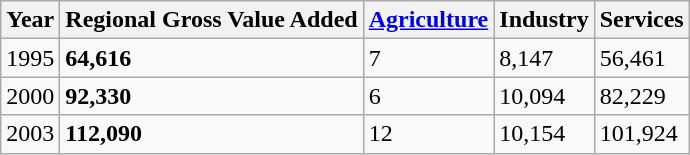<table class="wikitable">
<tr>
<th>Year</th>
<th>Regional Gross Value Added</th>
<th><a href='#'>Agriculture</a></th>
<th>Industry</th>
<th>Services</th>
</tr>
<tr>
<td>1995</td>
<td><strong>64,616</strong></td>
<td>7</td>
<td>8,147</td>
<td>56,461</td>
</tr>
<tr>
<td>2000</td>
<td><strong>92,330</strong></td>
<td>6</td>
<td>10,094</td>
<td>82,229</td>
</tr>
<tr>
<td>2003</td>
<td><strong>112,090</strong></td>
<td>12</td>
<td>10,154</td>
<td>101,924</td>
</tr>
</table>
